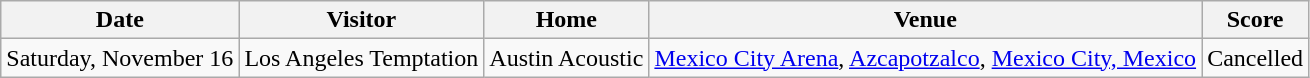<table class="wikitable">
<tr>
<th>Date</th>
<th>Visitor</th>
<th>Home</th>
<th>Venue</th>
<th>Score</th>
</tr>
<tr>
<td rowspan=2>Saturday, November 16</td>
<td>Los Angeles Temptation</td>
<td>Austin Acoustic</td>
<td><a href='#'>Mexico City Arena</a>, <a href='#'>Azcapotzalco</a>, <a href='#'>Mexico City, Mexico</a></td>
<td>Cancelled</td>
</tr>
</table>
